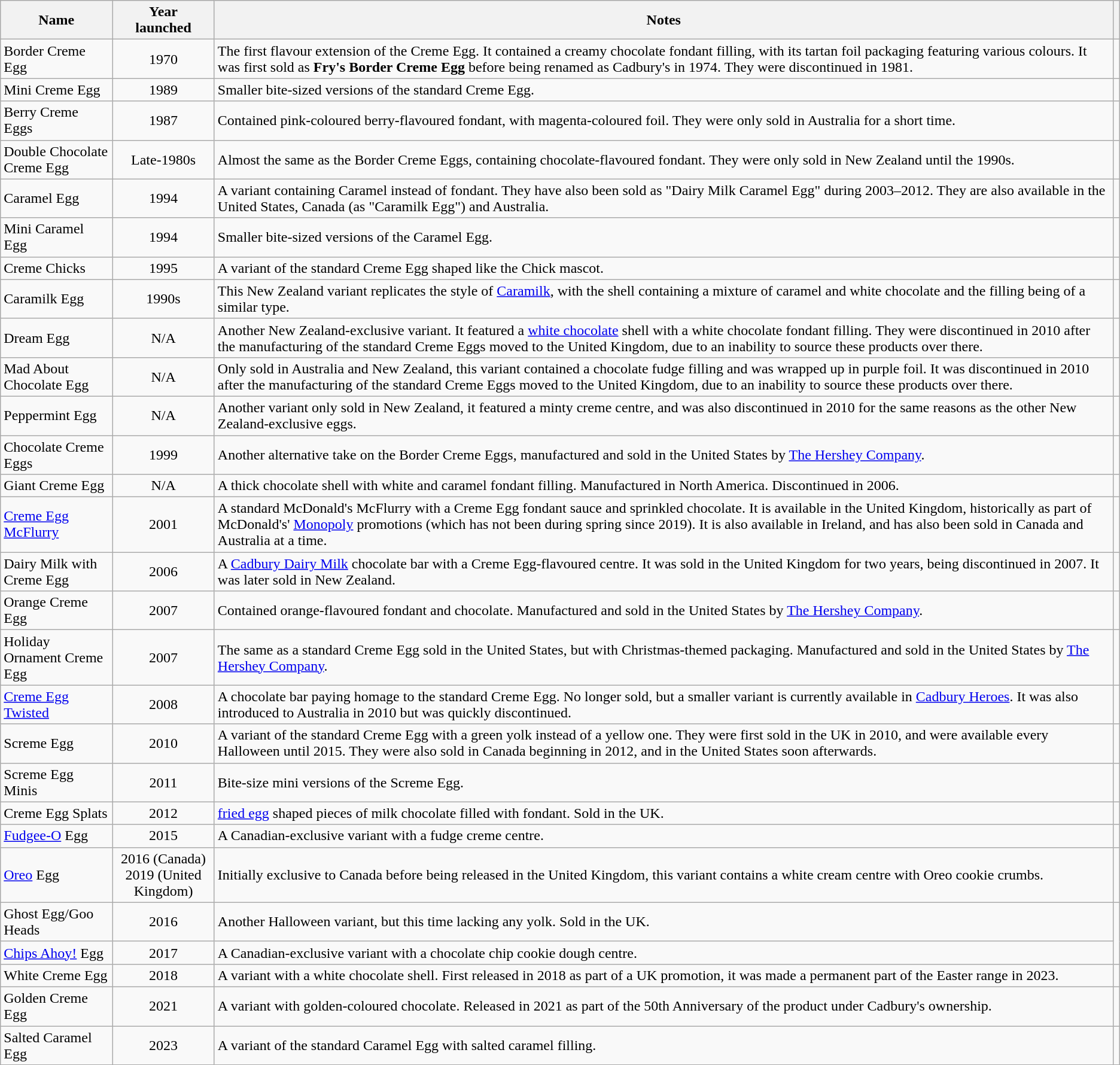<table class="wikitable sortable">
<tr>
<th style="width:10%">Name</th>
<th>Year<br>launched</th>
<th>Notes</th>
<th class="unsortable"></th>
</tr>
<tr>
<td>Border Creme Egg</td>
<td style="text-align:center;">1970</td>
<td>The first flavour extension of the Creme Egg. It contained a creamy chocolate fondant filling, with its tartan foil packaging featuring various colours. It was first sold as <strong>Fry's Border Creme Egg</strong> before being renamed as Cadbury's in 1974. They were discontinued in 1981.</td>
<td></td>
</tr>
<tr>
<td>Mini Creme Egg</td>
<td style="text-align:center;">1989</td>
<td>Smaller bite-sized versions of the standard Creme Egg.</td>
<td></td>
</tr>
<tr>
<td>Berry Creme Eggs</td>
<td style="text-align:center;">1987</td>
<td>Contained pink-coloured berry-flavoured fondant, with magenta-coloured foil. They were only sold in Australia for a short time.</td>
<td></td>
</tr>
<tr>
<td>Double Chocolate Creme Egg</td>
<td style="text-align:center;">Late-1980s</td>
<td>Almost the same as the Border Creme Eggs, containing chocolate-flavoured fondant. They were only sold in New Zealand until the 1990s.</td>
<td align=center></td>
</tr>
<tr>
<td>Caramel Egg</td>
<td style="text-align:center;">1994</td>
<td>A variant containing Caramel instead of fondant. They have also been sold as "Dairy Milk Caramel Egg" during 2003–2012. They are also available in the United States, Canada (as "Caramilk Egg") and Australia.</td>
<td></td>
</tr>
<tr>
<td>Mini Caramel Egg</td>
<td style="text-align:center;">1994</td>
<td>Smaller bite-sized versions of the Caramel Egg.</td>
<td></td>
</tr>
<tr>
<td>Creme Chicks</td>
<td style="text-align:center;">1995</td>
<td>A variant of the standard Creme Egg shaped like the Chick mascot.</td>
<td></td>
</tr>
<tr>
<td>Caramilk Egg</td>
<td style="text-align:center;">1990s</td>
<td>This New Zealand variant replicates the style of <a href='#'>Caramilk</a>, with the shell containing a mixture of caramel and white chocolate and the filling being of a similar type.</td>
<td></td>
</tr>
<tr>
<td>Dream Egg</td>
<td style="text-align:center;">N/A</td>
<td>Another New Zealand-exclusive variant. It featured a <a href='#'>white chocolate</a> shell with a white chocolate fondant filling. They were discontinued in 2010 after the manufacturing of the standard Creme Eggs moved to the United Kingdom, due to an inability to source these products over there.</td>
<td></td>
</tr>
<tr>
<td>Mad About Chocolate Egg</td>
<td style="text-align:center;">N/A</td>
<td>Only sold in Australia and New Zealand, this variant contained a chocolate fudge filling and was wrapped up in purple foil. It was discontinued in 2010 after the manufacturing of the standard Creme Eggs moved to the United Kingdom, due to an inability to source these products over there.</td>
<td></td>
</tr>
<tr>
<td>Peppermint Egg</td>
<td style="text-align:center;">N/A</td>
<td>Another variant only sold in New Zealand, it featured a minty creme centre, and was also discontinued in 2010 for the same reasons as the other New Zealand-exclusive eggs.</td>
<td></td>
</tr>
<tr>
<td>Chocolate Creme Eggs</td>
<td style="text-align:center;">1999</td>
<td>Another alternative take on the Border Creme Eggs, manufactured and sold in the United States by <a href='#'>The Hershey Company</a>.</td>
<td></td>
</tr>
<tr>
<td>Giant Creme Egg</td>
<td style="text-align:center;">N/A</td>
<td>A thick chocolate shell with white and caramel fondant filling. Manufactured in North America. Discontinued in 2006.</td>
<td></td>
</tr>
<tr>
<td><a href='#'>Creme Egg McFlurry</a></td>
<td style="text-align:center;">2001</td>
<td>A standard McDonald's McFlurry with a Creme Egg fondant sauce and sprinkled chocolate. It is available in the United Kingdom, historically as part of McDonald's' <a href='#'>Monopoly</a> promotions (which has not been during spring since 2019). It is also available in Ireland, and has also been sold in Canada and Australia at a time.</td>
<td></td>
</tr>
<tr>
<td>Dairy Milk with Creme Egg</td>
<td style="text-align:center;">2006</td>
<td>A <a href='#'>Cadbury Dairy Milk</a> chocolate bar with a Creme Egg-flavoured centre. It was sold in the United Kingdom for two years, being discontinued in 2007. It was later sold in New Zealand.</td>
<td></td>
</tr>
<tr>
<td>Orange Creme Egg</td>
<td style="text-align:center;">2007</td>
<td>Contained orange-flavoured fondant and chocolate. Manufactured and sold in the United States by <a href='#'>The Hershey Company</a>.</td>
<td></td>
</tr>
<tr>
<td>Holiday Ornament Creme Egg</td>
<td style="text-align:center;">2007</td>
<td>The same as a standard Creme Egg sold in the United States, but with Christmas-themed packaging. Manufactured and sold in the United States by <a href='#'>The Hershey Company</a>.</td>
<td></td>
</tr>
<tr>
<td><a href='#'>Creme Egg Twisted</a></td>
<td style="text-align:center;">2008</td>
<td>A chocolate bar paying homage to the standard Creme Egg. No longer sold, but a smaller variant is currently available in <a href='#'>Cadbury Heroes</a>. It was also introduced to Australia in 2010 but was quickly discontinued.</td>
<td></td>
</tr>
<tr>
<td>Screme Egg</td>
<td style="text-align:center;">2010</td>
<td>A variant of the standard Creme Egg with a green yolk instead of a yellow one. They were first sold in the UK in 2010, and were available every Halloween until 2015. They were also sold in Canada beginning in 2012, and in the United States soon afterwards.</td>
<td></td>
</tr>
<tr>
<td>Screme Egg Minis</td>
<td style="text-align:center;">2011</td>
<td>Bite-size mini versions of the Screme Egg.</td>
<td></td>
</tr>
<tr>
<td>Creme Egg Splats</td>
<td style="text-align:center;">2012</td>
<td><a href='#'>fried egg</a> shaped pieces of milk chocolate filled with fondant. Sold in the UK.</td>
<td></td>
</tr>
<tr>
<td><a href='#'>Fudgee-O</a> Egg</td>
<td style="text-align:center;">2015</td>
<td>A Canadian-exclusive variant with a fudge creme centre.</td>
<td></td>
</tr>
<tr>
<td><a href='#'>Oreo</a> Egg</td>
<td style="text-align:center;">2016 (Canada)<br>2019 (United Kingdom)</td>
<td>Initially exclusive to Canada before being released in the United Kingdom, this variant contains a white cream centre with Oreo cookie crumbs.</td>
<td></td>
</tr>
<tr>
<td>Ghost Egg/Goo Heads</td>
<td style="text-align:center;">2016</td>
<td>Another Halloween variant, but this time lacking any yolk. Sold in the UK.</td>
</tr>
<tr>
<td><a href='#'>Chips Ahoy!</a> Egg</td>
<td style="text-align:center;">2017</td>
<td>A Canadian-exclusive variant with a chocolate chip cookie dough centre.</td>
</tr>
<tr>
<td>White Creme Egg</td>
<td style="text-align:center;">2018</td>
<td>A variant with a white chocolate shell. First released in 2018 as part of a UK promotion, it was made a permanent part of the Easter range in 2023.</td>
<td></td>
</tr>
<tr>
<td>Golden Creme Egg</td>
<td style="text-align:center;">2021</td>
<td>A variant with golden-coloured chocolate. Released in 2021 as part of the 50th Anniversary of the product under Cadbury's ownership.</td>
<td></td>
</tr>
<tr>
<td>Salted Caramel Egg</td>
<td style="text-align:center;">2023</td>
<td>A variant of the standard Caramel Egg with salted caramel filling.</td>
<td></td>
</tr>
</table>
